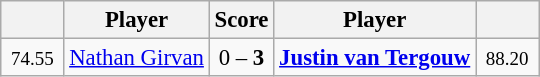<table class="wikitable" style="font-size:95%">
<tr>
<th width="35"></th>
<th>Player</th>
<th>Score</th>
<th>Player</th>
<th width="35"></th>
</tr>
<tr>
<td align=center><small><span>74.55</span></small></td>
<td align=right><a href='#'>Nathan Girvan</a> </td>
<td align="center">0 – <strong>3</strong></td>
<td> <strong><a href='#'>Justin van Tergouw</a></strong></td>
<td align=center><small><span>88.20</span></small></td>
</tr>
</table>
